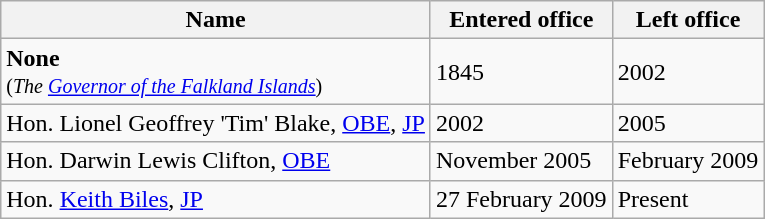<table class="wikitable">
<tr>
<th>Name</th>
<th>Entered office</th>
<th>Left office</th>
</tr>
<tr>
<td><strong>None</strong><br><small>(<em>The <a href='#'>Governor of the Falkland Islands</a></em>)</small></td>
<td>1845</td>
<td>2002</td>
</tr>
<tr>
<td>Hon. Lionel Geoffrey 'Tim' Blake, <a href='#'>OBE</a>, <a href='#'>JP</a></td>
<td>2002</td>
<td>2005</td>
</tr>
<tr>
<td>Hon. Darwin Lewis Clifton, <a href='#'>OBE</a></td>
<td>November 2005</td>
<td>February 2009</td>
</tr>
<tr>
<td>Hon. <a href='#'>Keith Biles</a>, <a href='#'>JP</a></td>
<td>27 February 2009</td>
<td>Present</td>
</tr>
</table>
